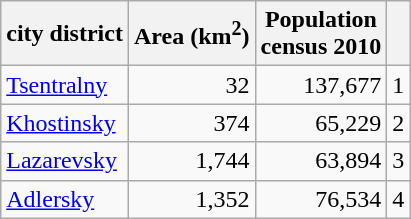<table class="sortable wikitable">
<tr>
<th>city district</th>
<th>Area (km<sup>2</sup>)</th>
<th>Population<br>census 2010</th>
<th></th>
</tr>
<tr>
<td><a href='#'>Tsentralny</a></td>
<td align="right">32</td>
<td align="right">137,677</td>
<td>1</td>
</tr>
<tr>
<td><a href='#'>Khostinsky</a></td>
<td align="right">374</td>
<td align="right">65,229</td>
<td>2</td>
</tr>
<tr>
<td><a href='#'>Lazarevsky</a></td>
<td align="right">1,744</td>
<td align="right">63,894</td>
<td>3</td>
</tr>
<tr>
<td><a href='#'>Adlersky</a></td>
<td align="right">1,352</td>
<td align="right">76,534</td>
<td>4</td>
</tr>
</table>
